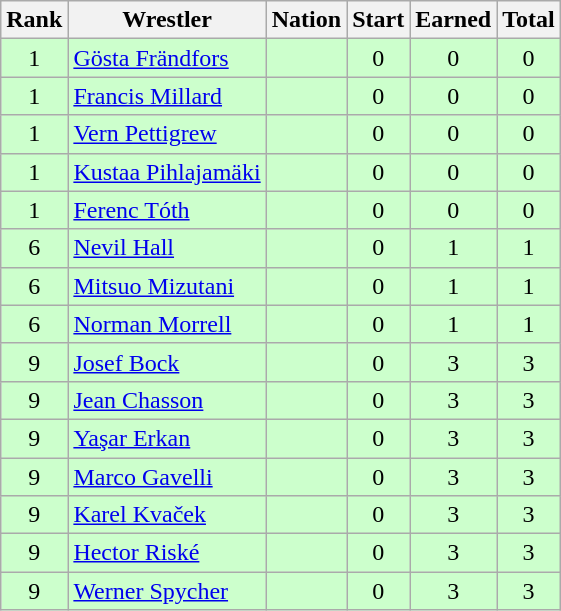<table class="wikitable sortable" style="text-align:center;">
<tr>
<th>Rank</th>
<th>Wrestler</th>
<th>Nation</th>
<th>Start</th>
<th>Earned</th>
<th>Total</th>
</tr>
<tr style="background:#cfc;">
<td>1</td>
<td align=left><a href='#'>Gösta Frändfors</a></td>
<td align=left></td>
<td>0</td>
<td>0</td>
<td>0</td>
</tr>
<tr style="background:#cfc;">
<td>1</td>
<td align=left><a href='#'>Francis Millard</a></td>
<td align=left></td>
<td>0</td>
<td>0</td>
<td>0</td>
</tr>
<tr style="background:#cfc;">
<td>1</td>
<td align=left><a href='#'>Vern Pettigrew</a></td>
<td align=left></td>
<td>0</td>
<td>0</td>
<td>0</td>
</tr>
<tr style="background:#cfc;">
<td>1</td>
<td align=left><a href='#'>Kustaa Pihlajamäki</a></td>
<td align=left></td>
<td>0</td>
<td>0</td>
<td>0</td>
</tr>
<tr style="background:#cfc;">
<td>1</td>
<td align=left><a href='#'>Ferenc Tóth</a></td>
<td align=left></td>
<td>0</td>
<td>0</td>
<td>0</td>
</tr>
<tr style="background:#cfc;">
<td>6</td>
<td align=left><a href='#'>Nevil Hall</a></td>
<td align=left></td>
<td>0</td>
<td>1</td>
<td>1</td>
</tr>
<tr style="background:#cfc;">
<td>6</td>
<td align=left><a href='#'>Mitsuo Mizutani</a></td>
<td align=left></td>
<td>0</td>
<td>1</td>
<td>1</td>
</tr>
<tr style="background:#cfc;">
<td>6</td>
<td align=left><a href='#'>Norman Morrell</a></td>
<td align=left></td>
<td>0</td>
<td>1</td>
<td>1</td>
</tr>
<tr style="background:#cfc;">
<td>9</td>
<td align=left><a href='#'>Josef Bock</a></td>
<td align=left></td>
<td>0</td>
<td>3</td>
<td>3</td>
</tr>
<tr style="background:#cfc;">
<td>9</td>
<td align=left><a href='#'>Jean Chasson</a></td>
<td align=left></td>
<td>0</td>
<td>3</td>
<td>3</td>
</tr>
<tr style="background:#cfc;">
<td>9</td>
<td align=left><a href='#'>Yaşar Erkan</a></td>
<td align=left></td>
<td>0</td>
<td>3</td>
<td>3</td>
</tr>
<tr style="background:#cfc;">
<td>9</td>
<td align=left><a href='#'>Marco Gavelli</a></td>
<td align=left></td>
<td>0</td>
<td>3</td>
<td>3</td>
</tr>
<tr style="background:#cfc;">
<td>9</td>
<td align=left><a href='#'>Karel Kvaček</a></td>
<td align=left></td>
<td>0</td>
<td>3</td>
<td>3</td>
</tr>
<tr style="background:#cfc;">
<td>9</td>
<td align=left><a href='#'>Hector Riské</a></td>
<td align=left></td>
<td>0</td>
<td>3</td>
<td>3</td>
</tr>
<tr style="background:#cfc;">
<td>9</td>
<td align=left><a href='#'>Werner Spycher</a></td>
<td align=left></td>
<td>0</td>
<td>3</td>
<td>3</td>
</tr>
</table>
